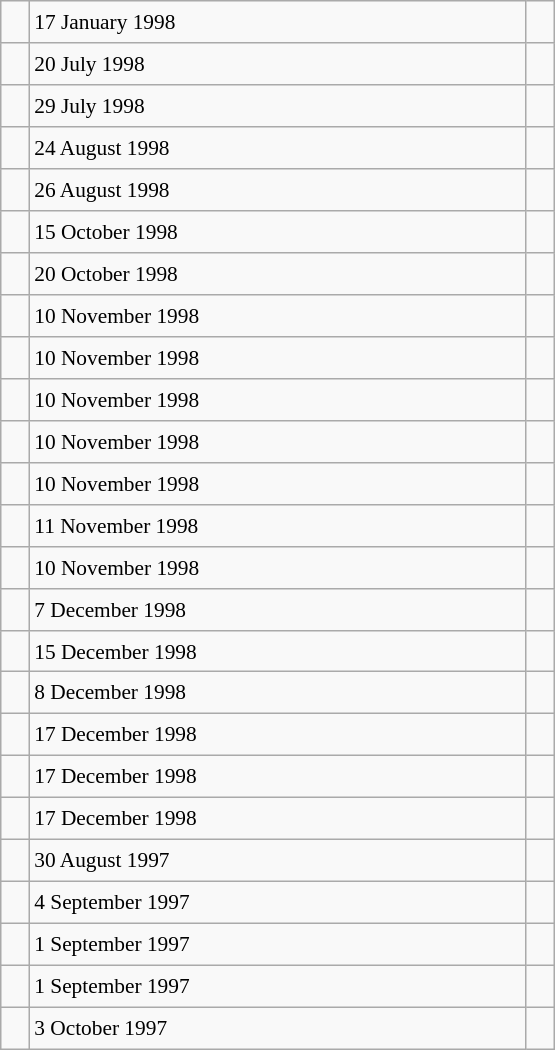<table class="wikitable" style="font-size: 89%; float: left; width: 26em; margin-right: 1em; height: 700px">
<tr>
<td></td>
<td>17 January 1998</td>
<td></td>
</tr>
<tr>
<td></td>
<td>20 July 1998</td>
<td></td>
</tr>
<tr>
<td></td>
<td>29 July 1998</td>
<td></td>
</tr>
<tr>
<td></td>
<td>24 August 1998</td>
<td></td>
</tr>
<tr>
<td></td>
<td>26 August 1998</td>
<td></td>
</tr>
<tr>
<td></td>
<td>15 October 1998</td>
<td></td>
</tr>
<tr>
<td></td>
<td>20 October 1998</td>
<td></td>
</tr>
<tr>
<td></td>
<td>10 November 1998</td>
<td></td>
</tr>
<tr>
<td></td>
<td>10 November 1998</td>
<td></td>
</tr>
<tr>
<td></td>
<td>10 November 1998</td>
<td></td>
</tr>
<tr>
<td></td>
<td>10 November 1998</td>
<td></td>
</tr>
<tr>
<td></td>
<td>10 November 1998</td>
<td></td>
</tr>
<tr>
<td></td>
<td>11 November 1998</td>
<td></td>
</tr>
<tr>
<td></td>
<td>10 November 1998</td>
<td></td>
</tr>
<tr>
<td></td>
<td>7 December 1998</td>
<td></td>
</tr>
<tr>
<td></td>
<td>15 December 1998</td>
<td></td>
</tr>
<tr>
<td></td>
<td>8 December 1998</td>
<td></td>
</tr>
<tr>
<td></td>
<td>17 December 1998</td>
<td></td>
</tr>
<tr>
<td></td>
<td>17 December 1998</td>
<td></td>
</tr>
<tr>
<td></td>
<td>17 December 1998</td>
<td></td>
</tr>
<tr>
<td></td>
<td>30 August 1997</td>
<td></td>
</tr>
<tr>
<td></td>
<td>4 September 1997</td>
<td></td>
</tr>
<tr>
<td></td>
<td>1 September 1997</td>
<td></td>
</tr>
<tr>
<td></td>
<td>1 September 1997</td>
<td></td>
</tr>
<tr>
<td></td>
<td>3 October 1997</td>
<td></td>
</tr>
</table>
